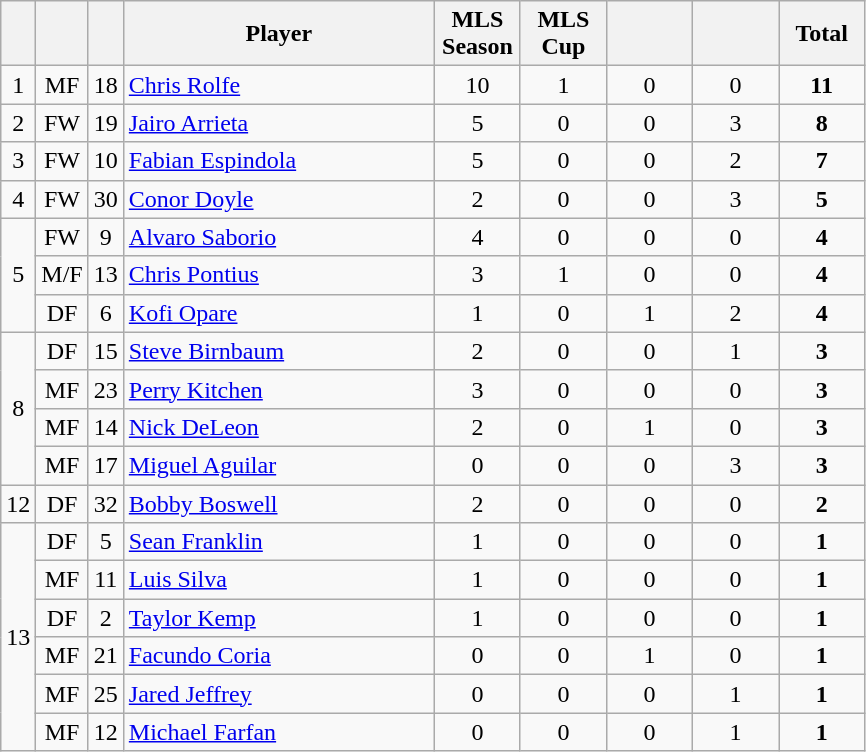<table class="wikitable sortable" style="font-size: 100%; text-align: center;">
<tr>
<th width=10></th>
<th width=10></th>
<th width=10></th>
<th width=200>Player</th>
<th width=50>MLS Season</th>
<th width=50>MLS Cup</th>
<th width=50></th>
<th width=50></th>
<th width=50>Total</th>
</tr>
<tr>
<td>1</td>
<td>MF</td>
<td>18</td>
<td align="left"> <a href='#'>Chris Rolfe</a></td>
<td>10</td>
<td>1</td>
<td>0</td>
<td>0</td>
<td><strong>11</strong></td>
</tr>
<tr>
<td>2</td>
<td>FW</td>
<td>19</td>
<td align="left"> <a href='#'>Jairo Arrieta</a></td>
<td>5</td>
<td>0</td>
<td>0</td>
<td>3</td>
<td><strong>8</strong></td>
</tr>
<tr>
<td>3</td>
<td>FW</td>
<td>10</td>
<td align="left"> <a href='#'>Fabian Espindola</a></td>
<td>5</td>
<td>0</td>
<td>0</td>
<td>2</td>
<td><strong>7</strong></td>
</tr>
<tr>
<td>4</td>
<td>FW</td>
<td>30</td>
<td align="left"> <a href='#'>Conor Doyle</a></td>
<td>2</td>
<td>0</td>
<td>0</td>
<td>3</td>
<td><strong>5</strong></td>
</tr>
<tr>
<td rowspan="3">5</td>
<td>FW</td>
<td>9</td>
<td align="left"> <a href='#'>Alvaro Saborio</a></td>
<td>4</td>
<td>0</td>
<td>0</td>
<td>0</td>
<td><strong>4</strong></td>
</tr>
<tr>
<td>M/F</td>
<td>13</td>
<td align="left"> <a href='#'>Chris Pontius</a></td>
<td>3</td>
<td>1</td>
<td>0</td>
<td>0</td>
<td><strong>4</strong></td>
</tr>
<tr>
<td>DF</td>
<td>6</td>
<td align="left"> <a href='#'>Kofi Opare</a></td>
<td>1</td>
<td>0</td>
<td>1</td>
<td>2</td>
<td><strong>4</strong></td>
</tr>
<tr>
<td rowspan="4">8</td>
<td>DF</td>
<td>15</td>
<td align="left"> <a href='#'>Steve Birnbaum</a></td>
<td>2</td>
<td>0</td>
<td>0</td>
<td>1</td>
<td><strong>3</strong></td>
</tr>
<tr>
<td>MF</td>
<td>23</td>
<td align="left"> <a href='#'>Perry Kitchen</a></td>
<td>3</td>
<td>0</td>
<td>0</td>
<td>0</td>
<td><strong>3</strong></td>
</tr>
<tr>
<td>MF</td>
<td>14</td>
<td align="left"> <a href='#'>Nick DeLeon</a></td>
<td>2</td>
<td>0</td>
<td>1</td>
<td>0</td>
<td><strong>3</strong></td>
</tr>
<tr>
<td>MF</td>
<td>17</td>
<td align="left"> <a href='#'>Miguel Aguilar</a></td>
<td>0</td>
<td>0</td>
<td>0</td>
<td>3</td>
<td><strong>3</strong></td>
</tr>
<tr>
<td>12</td>
<td>DF</td>
<td>32</td>
<td align="left"> <a href='#'>Bobby Boswell</a></td>
<td>2</td>
<td>0</td>
<td>0</td>
<td>0</td>
<td><strong>2</strong></td>
</tr>
<tr>
<td rowspan="6">13</td>
<td>DF</td>
<td>5</td>
<td align="left"> <a href='#'>Sean Franklin</a></td>
<td>1</td>
<td>0</td>
<td>0</td>
<td>0</td>
<td><strong>1</strong></td>
</tr>
<tr '>
<td>MF</td>
<td>11</td>
<td align=left> <a href='#'>Luis Silva</a></td>
<td>1</td>
<td>0</td>
<td>0</td>
<td>0</td>
<td><strong>1</strong></td>
</tr>
<tr>
<td>DF</td>
<td>2</td>
<td align="left"> <a href='#'>Taylor Kemp</a></td>
<td>1</td>
<td>0</td>
<td>0</td>
<td>0</td>
<td><strong>1</strong></td>
</tr>
<tr>
<td>MF</td>
<td>21</td>
<td align="left"> <a href='#'>Facundo Coria</a></td>
<td>0</td>
<td>0</td>
<td>1</td>
<td>0</td>
<td><strong>1</strong></td>
</tr>
<tr>
<td>MF</td>
<td>25</td>
<td align=left> <a href='#'>Jared Jeffrey</a></td>
<td>0</td>
<td>0</td>
<td>0</td>
<td>1</td>
<td><strong>1</strong></td>
</tr>
<tr>
<td>MF</td>
<td>12</td>
<td align=left> <a href='#'>Michael Farfan</a></td>
<td>0</td>
<td>0</td>
<td>0</td>
<td>1</td>
<td><strong>1</strong></td>
</tr>
</table>
